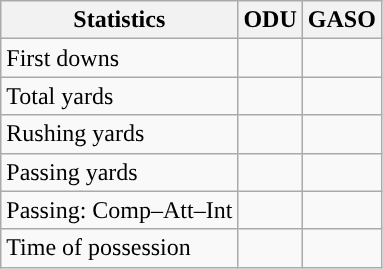<table class="wikitable" style="float: left;">
<tr>
<th>Statistics</th>
<th>ODU</th>
<th>GASO</th>
</tr>
<tr>
<td>First downs</td>
<td></td>
<td></td>
</tr>
<tr>
<td>Total yards</td>
<td></td>
<td></td>
</tr>
<tr>
<td>Rushing yards</td>
<td></td>
<td></td>
</tr>
<tr>
<td>Passing yards</td>
<td></td>
<td></td>
</tr>
<tr>
<td>Passing: Comp–Att–Int</td>
<td></td>
<td></td>
</tr>
<tr>
<td>Time of possession</td>
<td></td>
<td></td>
</tr>
</table>
